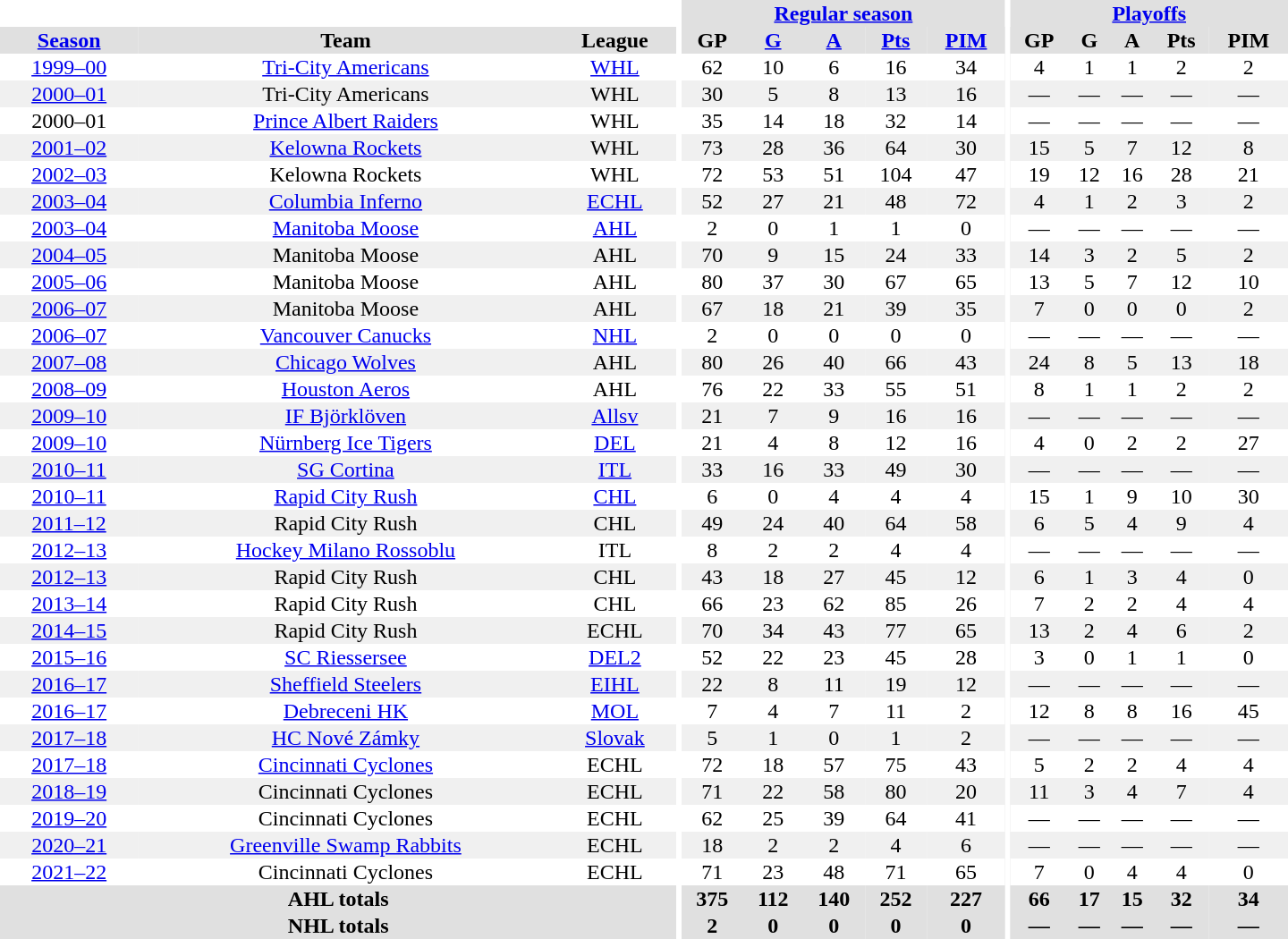<table border="0" cellpadding="1" cellspacing="0" style="text-align:center; width:60em">
<tr bgcolor="#e0e0e0">
<th colspan="3"  bgcolor="#ffffff"></th>
<th rowspan="99" bgcolor="#ffffff"></th>
<th colspan="5"><a href='#'>Regular season</a></th>
<th rowspan="99" bgcolor="#ffffff"></th>
<th colspan="5"><a href='#'>Playoffs</a></th>
</tr>
<tr bgcolor="#e0e0e0">
<th><a href='#'>Season</a></th>
<th>Team</th>
<th>League</th>
<th>GP</th>
<th><a href='#'>G</a></th>
<th><a href='#'>A</a></th>
<th><a href='#'>Pts</a></th>
<th><a href='#'>PIM</a></th>
<th>GP</th>
<th>G</th>
<th>A</th>
<th>Pts</th>
<th>PIM</th>
</tr>
<tr ALIGN="center">
<td><a href='#'>1999–00</a></td>
<td><a href='#'>Tri-City Americans</a></td>
<td><a href='#'>WHL</a></td>
<td>62</td>
<td>10</td>
<td>6</td>
<td>16</td>
<td>34</td>
<td>4</td>
<td>1</td>
<td>1</td>
<td>2</td>
<td>2</td>
</tr>
<tr ALIGN="center" bgcolor="#f0f0f0">
<td><a href='#'>2000–01</a></td>
<td>Tri-City Americans</td>
<td>WHL</td>
<td>30</td>
<td>5</td>
<td>8</td>
<td>13</td>
<td>16</td>
<td>—</td>
<td>—</td>
<td>—</td>
<td>—</td>
<td>—</td>
</tr>
<tr ALIGN="center">
<td>2000–01</td>
<td><a href='#'>Prince Albert Raiders</a></td>
<td>WHL</td>
<td>35</td>
<td>14</td>
<td>18</td>
<td>32</td>
<td>14</td>
<td>—</td>
<td>—</td>
<td>—</td>
<td>—</td>
<td>—</td>
</tr>
<tr ALIGN="center" bgcolor="#f0f0f0">
<td><a href='#'>2001–02</a></td>
<td><a href='#'>Kelowna Rockets</a></td>
<td>WHL</td>
<td>73</td>
<td>28</td>
<td>36</td>
<td>64</td>
<td>30</td>
<td>15</td>
<td>5</td>
<td>7</td>
<td>12</td>
<td>8</td>
</tr>
<tr ALIGN="center">
<td><a href='#'>2002–03</a></td>
<td>Kelowna Rockets</td>
<td>WHL</td>
<td>72</td>
<td>53</td>
<td>51</td>
<td>104</td>
<td>47</td>
<td>19</td>
<td>12</td>
<td>16</td>
<td>28</td>
<td>21</td>
</tr>
<tr ALIGN="center"  bgcolor="#f0f0f0">
<td><a href='#'>2003–04</a></td>
<td><a href='#'>Columbia Inferno</a></td>
<td><a href='#'>ECHL</a></td>
<td>52</td>
<td>27</td>
<td>21</td>
<td>48</td>
<td>72</td>
<td>4</td>
<td>1</td>
<td>2</td>
<td>3</td>
<td>2</td>
</tr>
<tr ALIGN="center">
<td><a href='#'>2003–04</a></td>
<td><a href='#'>Manitoba Moose</a></td>
<td><a href='#'>AHL</a></td>
<td>2</td>
<td>0</td>
<td>1</td>
<td>1</td>
<td>0</td>
<td>—</td>
<td>—</td>
<td>—</td>
<td>—</td>
<td>—</td>
</tr>
<tr ALIGN="center" bgcolor="#f0f0f0">
<td><a href='#'>2004–05</a></td>
<td>Manitoba Moose</td>
<td>AHL</td>
<td>70</td>
<td>9</td>
<td>15</td>
<td>24</td>
<td>33</td>
<td>14</td>
<td>3</td>
<td>2</td>
<td>5</td>
<td>2</td>
</tr>
<tr ALIGN="center">
<td><a href='#'>2005–06</a></td>
<td>Manitoba Moose</td>
<td>AHL</td>
<td>80</td>
<td>37</td>
<td>30</td>
<td>67</td>
<td>65</td>
<td>13</td>
<td>5</td>
<td>7</td>
<td>12</td>
<td>10</td>
</tr>
<tr ALIGN="center" bgcolor="#f0f0f0">
<td><a href='#'>2006–07</a></td>
<td>Manitoba Moose</td>
<td>AHL</td>
<td>67</td>
<td>18</td>
<td>21</td>
<td>39</td>
<td>35</td>
<td>7</td>
<td>0</td>
<td>0</td>
<td>0</td>
<td>2</td>
</tr>
<tr ALIGN="center">
<td><a href='#'>2006–07</a></td>
<td><a href='#'>Vancouver Canucks</a></td>
<td><a href='#'>NHL</a></td>
<td>2</td>
<td>0</td>
<td>0</td>
<td>0</td>
<td>0</td>
<td>—</td>
<td>—</td>
<td>—</td>
<td>—</td>
<td>—</td>
</tr>
<tr ALIGN="center" bgcolor="#f0f0f0">
<td><a href='#'>2007–08</a></td>
<td><a href='#'>Chicago Wolves</a></td>
<td>AHL</td>
<td>80</td>
<td>26</td>
<td>40</td>
<td>66</td>
<td>43</td>
<td>24</td>
<td>8</td>
<td>5</td>
<td>13</td>
<td>18</td>
</tr>
<tr ALIGN="center">
<td><a href='#'>2008–09</a></td>
<td><a href='#'>Houston Aeros</a></td>
<td>AHL</td>
<td>76</td>
<td>22</td>
<td>33</td>
<td>55</td>
<td>51</td>
<td>8</td>
<td>1</td>
<td>1</td>
<td>2</td>
<td>2</td>
</tr>
<tr ALIGN="center" bgcolor="#f0f0f0">
<td><a href='#'>2009–10</a></td>
<td><a href='#'>IF Björklöven</a></td>
<td><a href='#'>Allsv</a></td>
<td>21</td>
<td>7</td>
<td>9</td>
<td>16</td>
<td>16</td>
<td>—</td>
<td>—</td>
<td>—</td>
<td>—</td>
<td>—</td>
</tr>
<tr ALIGN="center">
<td><a href='#'>2009–10</a></td>
<td><a href='#'>Nürnberg Ice Tigers</a></td>
<td><a href='#'>DEL</a></td>
<td>21</td>
<td>4</td>
<td>8</td>
<td>12</td>
<td>16</td>
<td>4</td>
<td>0</td>
<td>2</td>
<td>2</td>
<td>27</td>
</tr>
<tr ALIGN="center" bgcolor="#f0f0f0">
<td><a href='#'>2010–11</a></td>
<td><a href='#'>SG Cortina</a></td>
<td><a href='#'>ITL</a></td>
<td>33</td>
<td>16</td>
<td>33</td>
<td>49</td>
<td>30</td>
<td>—</td>
<td>—</td>
<td>—</td>
<td>—</td>
<td>—</td>
</tr>
<tr ALIGN="center">
<td><a href='#'>2010–11</a></td>
<td><a href='#'>Rapid City Rush</a></td>
<td><a href='#'>CHL</a></td>
<td>6</td>
<td>0</td>
<td>4</td>
<td>4</td>
<td>4</td>
<td>15</td>
<td>1</td>
<td>9</td>
<td>10</td>
<td>30</td>
</tr>
<tr ALIGN="center" bgcolor="#f0f0f0">
<td><a href='#'>2011–12</a></td>
<td>Rapid City Rush</td>
<td>CHL</td>
<td>49</td>
<td>24</td>
<td>40</td>
<td>64</td>
<td>58</td>
<td>6</td>
<td>5</td>
<td>4</td>
<td>9</td>
<td>4</td>
</tr>
<tr ALIGN="center">
<td><a href='#'>2012–13</a></td>
<td><a href='#'>Hockey Milano Rossoblu</a></td>
<td>ITL</td>
<td>8</td>
<td>2</td>
<td>2</td>
<td>4</td>
<td>4</td>
<td>—</td>
<td>—</td>
<td>—</td>
<td>—</td>
<td>—</td>
</tr>
<tr ALIGN="center" bgcolor="#f0f0f0">
<td><a href='#'>2012–13</a></td>
<td>Rapid City Rush</td>
<td>CHL</td>
<td>43</td>
<td>18</td>
<td>27</td>
<td>45</td>
<td>12</td>
<td>6</td>
<td>1</td>
<td>3</td>
<td>4</td>
<td>0</td>
</tr>
<tr ALIGN="center">
<td><a href='#'>2013–14</a></td>
<td>Rapid City Rush</td>
<td>CHL</td>
<td>66</td>
<td>23</td>
<td>62</td>
<td>85</td>
<td>26</td>
<td>7</td>
<td>2</td>
<td>2</td>
<td>4</td>
<td>4</td>
</tr>
<tr ALIGN="center" bgcolor="#f0f0f0">
<td><a href='#'>2014–15</a></td>
<td>Rapid City Rush</td>
<td>ECHL</td>
<td>70</td>
<td>34</td>
<td>43</td>
<td>77</td>
<td>65</td>
<td>13</td>
<td>2</td>
<td>4</td>
<td>6</td>
<td>2</td>
</tr>
<tr ALIGN="center">
<td><a href='#'>2015–16</a></td>
<td><a href='#'>SC Riessersee</a></td>
<td><a href='#'>DEL2</a></td>
<td>52</td>
<td>22</td>
<td>23</td>
<td>45</td>
<td>28</td>
<td>3</td>
<td>0</td>
<td>1</td>
<td>1</td>
<td>0</td>
</tr>
<tr ALIGN="center" bgcolor="#f0f0f0">
<td><a href='#'>2016–17</a></td>
<td><a href='#'>Sheffield Steelers</a></td>
<td><a href='#'>EIHL</a></td>
<td>22</td>
<td>8</td>
<td>11</td>
<td>19</td>
<td>12</td>
<td>—</td>
<td>—</td>
<td>—</td>
<td>—</td>
<td>—</td>
</tr>
<tr ALIGN="center">
<td><a href='#'>2016–17</a></td>
<td><a href='#'>Debreceni HK</a></td>
<td><a href='#'>MOL</a></td>
<td>7</td>
<td>4</td>
<td>7</td>
<td>11</td>
<td>2</td>
<td>12</td>
<td>8</td>
<td>8</td>
<td>16</td>
<td>45</td>
</tr>
<tr ALIGN="center" bgcolor="#f0f0f0">
<td><a href='#'>2017–18</a></td>
<td><a href='#'>HC Nové Zámky</a></td>
<td><a href='#'>Slovak</a></td>
<td>5</td>
<td>1</td>
<td>0</td>
<td>1</td>
<td>2</td>
<td>—</td>
<td>—</td>
<td>—</td>
<td>—</td>
<td>—</td>
</tr>
<tr ALIGN="center">
<td><a href='#'>2017–18</a></td>
<td><a href='#'>Cincinnati Cyclones</a></td>
<td>ECHL</td>
<td>72</td>
<td>18</td>
<td>57</td>
<td>75</td>
<td>43</td>
<td>5</td>
<td>2</td>
<td>2</td>
<td>4</td>
<td>4</td>
</tr>
<tr ALIGN="center" bgcolor="#f0f0f0">
<td><a href='#'>2018–19</a></td>
<td>Cincinnati Cyclones</td>
<td>ECHL</td>
<td>71</td>
<td>22</td>
<td>58</td>
<td>80</td>
<td>20</td>
<td>11</td>
<td>3</td>
<td>4</td>
<td>7</td>
<td>4</td>
</tr>
<tr>
<td><a href='#'>2019–20</a></td>
<td>Cincinnati Cyclones</td>
<td>ECHL</td>
<td>62</td>
<td>25</td>
<td>39</td>
<td>64</td>
<td>41</td>
<td>—</td>
<td>—</td>
<td>—</td>
<td>—</td>
<td>—</td>
</tr>
<tr ALIGN="center" bgcolor="#f0f0f0">
<td><a href='#'>2020–21</a></td>
<td><a href='#'>Greenville Swamp Rabbits</a></td>
<td>ECHL</td>
<td>18</td>
<td>2</td>
<td>2</td>
<td>4</td>
<td>6</td>
<td>—</td>
<td>—</td>
<td>—</td>
<td>—</td>
<td>—</td>
</tr>
<tr>
<td><a href='#'>2021–22</a></td>
<td>Cincinnati Cyclones</td>
<td>ECHL</td>
<td>71</td>
<td>23</td>
<td>48</td>
<td>71</td>
<td>65</td>
<td>7</td>
<td>0</td>
<td>4</td>
<td>4</td>
<td>0</td>
</tr>
<tr align="center" bgcolor="#e0e0e0">
<th colspan="3">AHL totals</th>
<th>375</th>
<th>112</th>
<th>140</th>
<th>252</th>
<th>227</th>
<th>66</th>
<th>17</th>
<th>15</th>
<th>32</th>
<th>34</th>
</tr>
<tr bgcolor="#e0e0e0">
<th colspan="3">NHL totals</th>
<th>2</th>
<th>0</th>
<th>0</th>
<th>0</th>
<th>0</th>
<th>—</th>
<th>—</th>
<th>—</th>
<th>—</th>
<th>—</th>
</tr>
</table>
